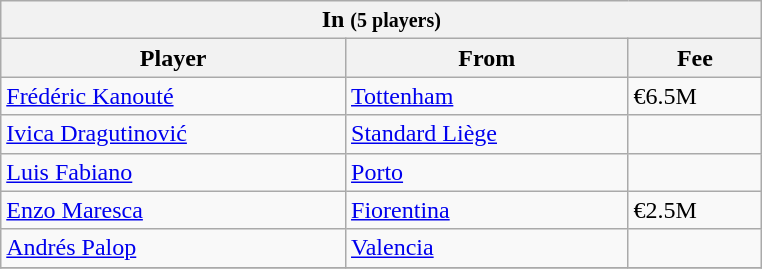<table class="wikitable collapsible collapsed">
<tr>
<th colspan="3" width="500"> <strong>In</strong> <small>(5 players)</small></th>
</tr>
<tr>
<th>Player</th>
<th>From</th>
<th>Fee</th>
</tr>
<tr>
<td> <a href='#'>Frédéric Kanouté</a></td>
<td> <a href='#'>Tottenham</a></td>
<td>€6.5M</td>
</tr>
<tr>
<td> <a href='#'>Ivica Dragutinović</a></td>
<td> <a href='#'>Standard Liège</a></td>
<td></td>
</tr>
<tr>
<td> <a href='#'>Luis Fabiano</a></td>
<td> <a href='#'>Porto</a></td>
<td></td>
</tr>
<tr>
<td> <a href='#'>Enzo Maresca</a></td>
<td> <a href='#'>Fiorentina</a></td>
<td>€2.5M</td>
</tr>
<tr>
<td> <a href='#'>Andrés Palop</a></td>
<td> <a href='#'>Valencia</a></td>
<td></td>
</tr>
<tr>
</tr>
</table>
